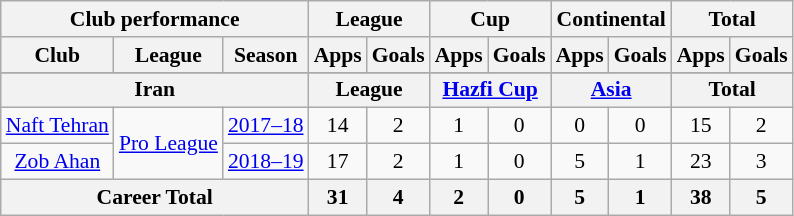<table class="wikitable" style="font-size:90%; text-align:center;">
<tr>
<th colspan=3>Club performance</th>
<th colspan=2>League</th>
<th colspan=2>Cup</th>
<th colspan=2>Continental</th>
<th colspan=2>Total</th>
</tr>
<tr>
<th>Club</th>
<th>League</th>
<th>Season</th>
<th>Apps</th>
<th>Goals</th>
<th>Apps</th>
<th>Goals</th>
<th>Apps</th>
<th>Goals</th>
<th>Apps</th>
<th>Goals</th>
</tr>
<tr>
</tr>
<tr>
<th colspan=3>Iran</th>
<th colspan=2>League</th>
<th colspan=2><a href='#'>Hazfi Cup</a></th>
<th colspan=2><a href='#'>Asia</a></th>
<th colspan=2>Total</th>
</tr>
<tr>
<td rowspan="1"><a href='#'>Naft Tehran</a></td>
<td rowspan="2"><a href='#'>Pro League</a></td>
<td><a href='#'>2017–18</a></td>
<td>14</td>
<td>2</td>
<td>1</td>
<td>0</td>
<td>0</td>
<td>0</td>
<td>15</td>
<td>2</td>
</tr>
<tr>
<td rowspan="1"><a href='#'>Zob Ahan</a></td>
<td><a href='#'>2018–19</a></td>
<td>17</td>
<td>2</td>
<td>1</td>
<td>0</td>
<td>5</td>
<td>1</td>
<td>23</td>
<td>3</td>
</tr>
<tr>
<th colspan=3>Career Total</th>
<th>31</th>
<th>4</th>
<th>2</th>
<th>0</th>
<th>5</th>
<th>1</th>
<th>38</th>
<th>5</th>
</tr>
</table>
